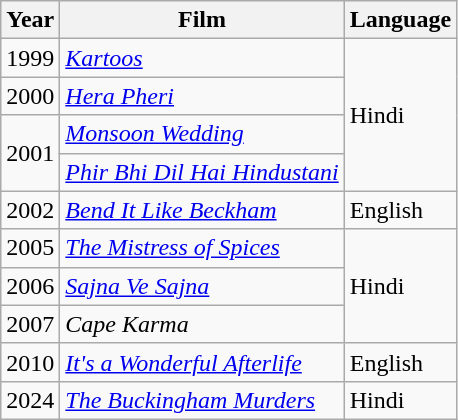<table class="wikitable sortable">
<tr>
<th>Year</th>
<th>Film</th>
<th>Language</th>
</tr>
<tr>
<td>1999</td>
<td><em><a href='#'>Kartoos</a></em></td>
<td rowspan="4">Hindi</td>
</tr>
<tr>
<td>2000</td>
<td><em><a href='#'>Hera Pheri</a></em></td>
</tr>
<tr>
<td rowspan="2">2001</td>
<td><em><a href='#'>Monsoon Wedding</a></em></td>
</tr>
<tr>
<td><em><a href='#'>Phir Bhi Dil Hai Hindustani</a></em></td>
</tr>
<tr>
<td>2002</td>
<td><em><a href='#'>Bend It Like Beckham</a></em></td>
<td>English</td>
</tr>
<tr>
<td>2005</td>
<td><em><a href='#'>The Mistress of Spices</a></em></td>
<td rowspan="3">Hindi</td>
</tr>
<tr>
<td>2006</td>
<td><em><a href='#'>Sajna Ve Sajna</a></em></td>
</tr>
<tr>
<td>2007</td>
<td><em>Cape Karma</em></td>
</tr>
<tr>
<td>2010</td>
<td><em><a href='#'>It's a Wonderful Afterlife</a></em></td>
<td>English</td>
</tr>
<tr>
<td>2024</td>
<td><em><a href='#'>The Buckingham Murders</a></em></td>
<td>Hindi</td>
</tr>
</table>
